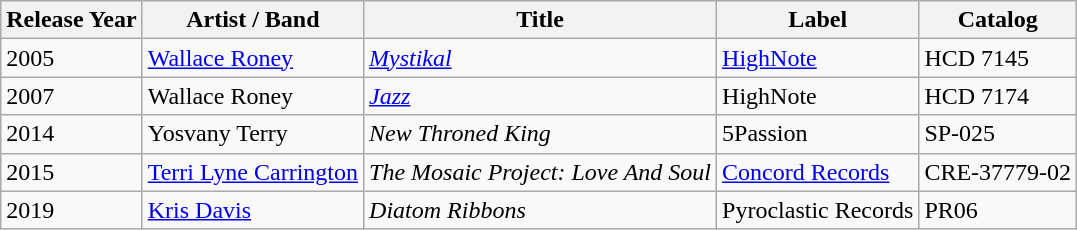<table class="wikitable sortable">
<tr>
<th>Release Year</th>
<th>Artist / Band</th>
<th>Title</th>
<th>Label</th>
<th>Catalog</th>
</tr>
<tr>
<td>2005</td>
<td><a href='#'>Wallace Roney</a></td>
<td><em><a href='#'>Mystikal</a></em></td>
<td><a href='#'>HighNote</a></td>
<td>HCD 7145</td>
</tr>
<tr>
<td>2007</td>
<td>Wallace Roney</td>
<td><em><a href='#'>Jazz</a></em></td>
<td>HighNote</td>
<td>HCD 7174</td>
</tr>
<tr>
<td>2014</td>
<td>Yosvany Terry</td>
<td><em>New Throned King</em></td>
<td>5Passion</td>
<td>SP-025</td>
</tr>
<tr>
<td>2015</td>
<td><a href='#'>Terri Lyne Carrington</a></td>
<td><em>The Mosaic Project: Love And Soul</em></td>
<td><a href='#'>Concord Records</a></td>
<td>CRE-37779-02</td>
</tr>
<tr>
<td>2019</td>
<td><a href='#'>Kris Davis</a></td>
<td><em>Diatom Ribbons</em></td>
<td>Pyroclastic Records</td>
<td>PR06</td>
</tr>
</table>
